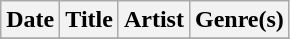<table class="wikitable" style="text-align: left;">
<tr>
<th>Date</th>
<th>Title</th>
<th>Artist</th>
<th>Genre(s)</th>
</tr>
<tr>
</tr>
</table>
